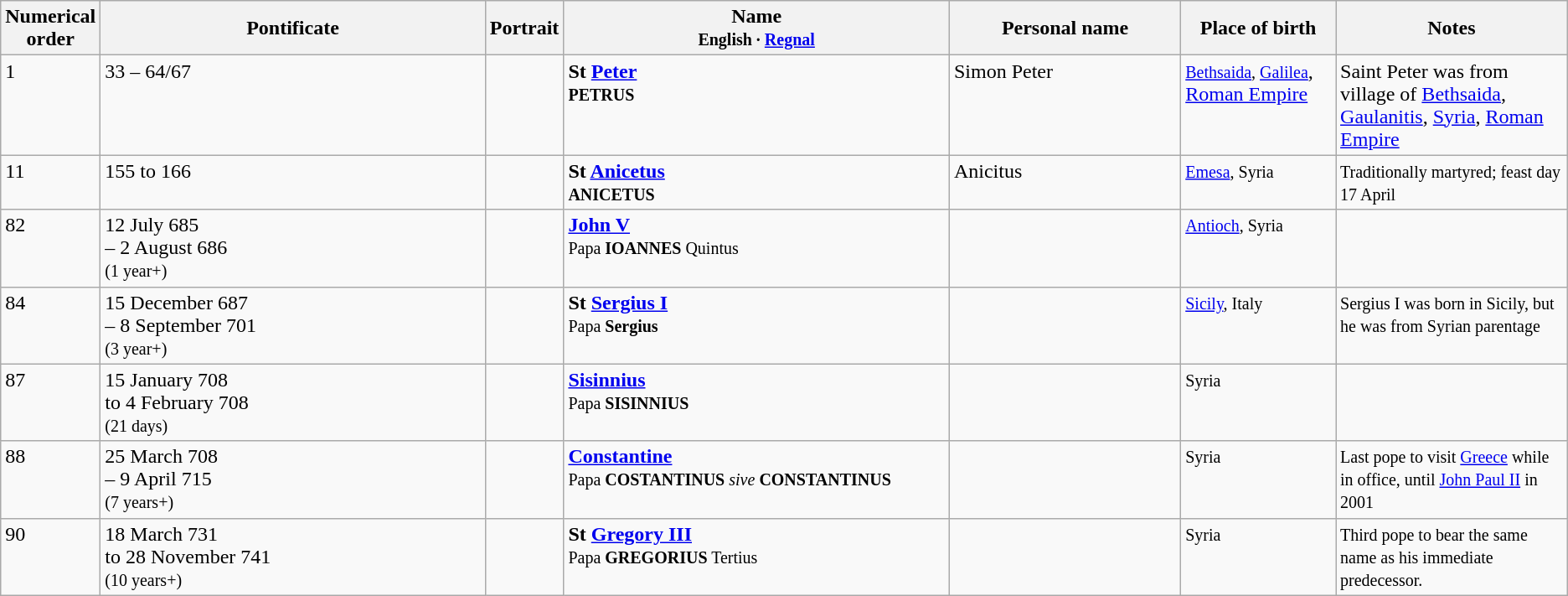<table class="wikitable">
<tr>
<th style="width:5%;">Numerical order</th>
<th style="width:25%;">Pontificate</th>
<th style="width:5%;">Portrait</th>
<th style="width:25%;">Name<br><small>English · <a href='#'>Regnal</a></small></th>
<th style="width:15%;">Personal name</th>
<th style="width:10%;">Place of birth</th>
<th style="width:35%;">Notes</th>
</tr>
<tr valign="top">
<td>1</td>
<td>33 – 64/67</td>
<td></td>
<td><strong>St <a href='#'>Peter</a></strong><br><small><strong>PETRUS</strong></small></td>
<td>Simon Peter<br><br></td>
<td><small><a href='#'>Bethsaida</a>, <a href='#'>Galilea</a></small>, <a href='#'>Roman Empire</a></td>
<td>Saint Peter was from village of <a href='#'>Bethsaida</a>, <a href='#'>Gaulanitis</a>, <a href='#'>Syria</a>, <a href='#'>Roman Empire</a></td>
</tr>
<tr valign="top">
<td>11</td>
<td>155 to 166</td>
<td></td>
<td><strong>St <a href='#'>Anicetus</a></strong><br><small><strong>ANICETUS</strong></small></td>
<td>Anicitus</td>
<td><small><a href='#'>Emesa</a>, Syria</small></td>
<td><small>Traditionally martyred; feast day 17 April</small></td>
</tr>
<tr valign="top">
<td>82</td>
<td>12 July 685<br> – 2 August 686<br><small>(1 year+)</small></td>
<td></td>
<td><strong><a href='#'>John V</a></strong><br><small>Papa <strong>IOANNES</strong> Quintus</small></td>
<td> </td>
<td><small><a href='#'>Antioch</a>, Syria</small></td>
<td> </td>
</tr>
<tr valign="top">
<td>84</td>
<td>15 December 687<br> – 8 September 701<br><small>(3 year+)</small></td>
<td></td>
<td><strong>St <a href='#'>Sergius I</a></strong><br><small>Papa <strong>Sergius</strong> </small></td>
<td> </td>
<td><small><a href='#'>Sicily</a>, Italy</small></td>
<td><small>Sergius I was born in Sicily, but he was from Syrian parentage</small></td>
</tr>
<tr valign="top">
<td>87</td>
<td>15 January 708<br> to 4 February 708<br><small>(21 days)</small></td>
<td></td>
<td><strong><a href='#'>Sisinnius</a></strong><br><small>Papa <strong>SISINNIUS</strong></small></td>
<td> </td>
<td><small>Syria</small></td>
<td> </td>
</tr>
<tr valign="top">
<td>88</td>
<td>25 March 708<br>– 9 April 715<br><small>(7 years+)</small></td>
<td></td>
<td><strong><a href='#'>Constantine</a></strong><br><small>Papa <strong>COSTANTINUS</strong> <em>sive</em> <strong>CONSTANTINUS</strong></small></td>
<td> </td>
<td><small>Syria</small></td>
<td><small>Last pope to visit <a href='#'>Greece</a> while in office, until <a href='#'>John Paul II</a> in 2001</small></td>
</tr>
<tr valign="top">
<td>90</td>
<td>18 March 731<br> to 28 November 741<br><small>(10 years+)</small></td>
<td></td>
<td><strong>St <a href='#'>Gregory III</a></strong><br><small>Papa <strong>GREGORIUS</strong> Tertius</small></td>
<td> </td>
<td><small>Syria</small></td>
<td><small>Third pope to bear the same name as his immediate predecessor.</small></td>
</tr>
</table>
